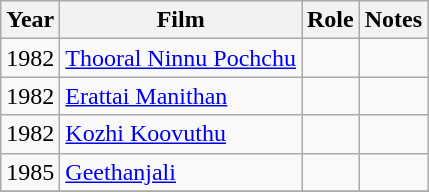<table class="wikitable sortable">
<tr>
<th>Year</th>
<th>Film</th>
<th>Role</th>
<th>Notes</th>
</tr>
<tr>
<td>1982</td>
<td><a href='#'>Thooral Ninnu Pochchu</a></td>
<td></td>
<td></td>
</tr>
<tr>
<td>1982</td>
<td><a href='#'>Erattai Manithan</a></td>
<td></td>
<td></td>
</tr>
<tr>
<td>1982</td>
<td><a href='#'>Kozhi Koovuthu</a></td>
<td></td>
<td></td>
</tr>
<tr>
<td>1985</td>
<td><a href='#'>Geethanjali</a></td>
<td></td>
<td></td>
</tr>
<tr>
</tr>
</table>
